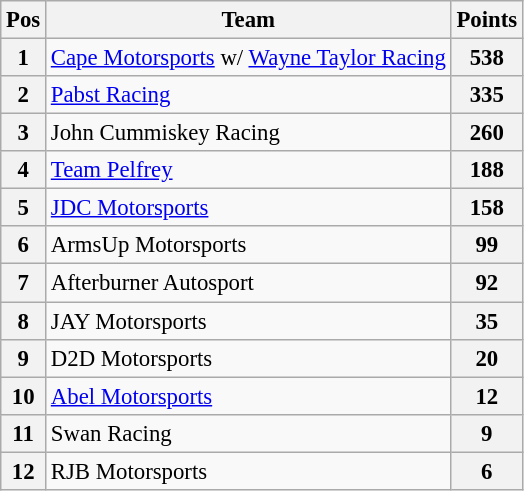<table class="wikitable" style="font-size: 95%;">
<tr>
<th>Pos</th>
<th>Team</th>
<th>Points</th>
</tr>
<tr>
<th>1</th>
<td><a href='#'>Cape Motorsports</a> w/ <a href='#'>Wayne Taylor Racing</a></td>
<th>538</th>
</tr>
<tr>
<th>2</th>
<td><a href='#'>Pabst Racing</a></td>
<th>335</th>
</tr>
<tr>
<th>3</th>
<td>John Cummiskey Racing</td>
<th>260</th>
</tr>
<tr>
<th>4</th>
<td><a href='#'>Team Pelfrey</a></td>
<th>188</th>
</tr>
<tr>
<th>5</th>
<td><a href='#'>JDC Motorsports</a></td>
<th>158</th>
</tr>
<tr>
<th>6</th>
<td>ArmsUp Motorsports</td>
<th>99</th>
</tr>
<tr>
<th>7</th>
<td>Afterburner Autosport</td>
<th>92</th>
</tr>
<tr>
<th>8</th>
<td>JAY Motorsports</td>
<th>35</th>
</tr>
<tr>
<th>9</th>
<td>D2D Motorsports</td>
<th>20</th>
</tr>
<tr>
<th>10</th>
<td><a href='#'>Abel Motorsports</a></td>
<th>12</th>
</tr>
<tr>
<th>11</th>
<td>Swan Racing</td>
<th>9</th>
</tr>
<tr>
<th>12</th>
<td>RJB Motorsports</td>
<th>6</th>
</tr>
</table>
